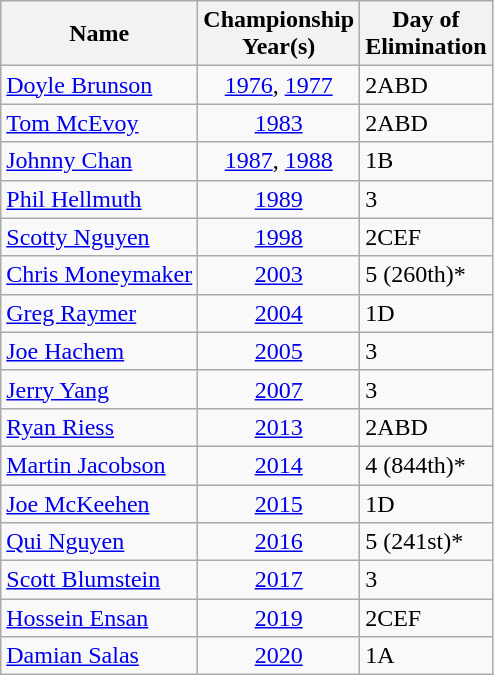<table class="wikitable sortable">
<tr>
<th>Name</th>
<th>Championship<br>Year(s)</th>
<th>Day of<br>Elimination</th>
</tr>
<tr>
<td><a href='#'>Doyle Brunson</a></td>
<td align=center><a href='#'>1976</a>, <a href='#'>1977</a></td>
<td>2ABD</td>
</tr>
<tr>
<td><a href='#'>Tom McEvoy</a></td>
<td align=center><a href='#'>1983</a></td>
<td>2ABD</td>
</tr>
<tr>
<td><a href='#'>Johnny Chan</a></td>
<td align=center><a href='#'>1987</a>, <a href='#'>1988</a></td>
<td>1B</td>
</tr>
<tr>
<td><a href='#'>Phil Hellmuth</a></td>
<td align=center><a href='#'>1989</a></td>
<td>3</td>
</tr>
<tr>
<td><a href='#'>Scotty Nguyen</a></td>
<td align=center><a href='#'>1998</a></td>
<td>2CEF</td>
</tr>
<tr>
<td><a href='#'>Chris Moneymaker</a></td>
<td align=center><a href='#'>2003</a></td>
<td>5 (260th)*</td>
</tr>
<tr>
<td><a href='#'>Greg Raymer</a></td>
<td align=center><a href='#'>2004</a></td>
<td>1D</td>
</tr>
<tr>
<td><a href='#'>Joe Hachem</a></td>
<td align=center><a href='#'>2005</a></td>
<td>3</td>
</tr>
<tr>
<td><a href='#'>Jerry Yang</a></td>
<td align=center><a href='#'>2007</a></td>
<td>3</td>
</tr>
<tr>
<td><a href='#'>Ryan Riess</a></td>
<td align=center><a href='#'>2013</a></td>
<td>2ABD</td>
</tr>
<tr>
<td><a href='#'>Martin Jacobson</a></td>
<td align=center><a href='#'>2014</a></td>
<td>4 (844th)*</td>
</tr>
<tr>
<td><a href='#'>Joe McKeehen</a></td>
<td align=center><a href='#'>2015</a></td>
<td>1D</td>
</tr>
<tr>
<td><a href='#'>Qui Nguyen</a></td>
<td align=center><a href='#'>2016</a></td>
<td data-sort-value="6">5 (241st)*</td>
</tr>
<tr>
<td><a href='#'>Scott Blumstein</a></td>
<td align=center><a href='#'>2017</a></td>
<td>3</td>
</tr>
<tr>
<td><a href='#'>Hossein Ensan</a></td>
<td align=center><a href='#'>2019</a></td>
<td>2CEF</td>
</tr>
<tr>
<td><a href='#'>Damian Salas</a></td>
<td align=center><a href='#'>2020</a></td>
<td>1A</td>
</tr>
</table>
